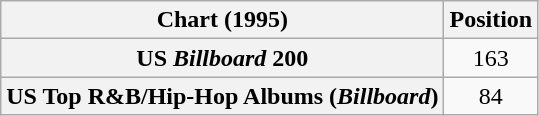<table class="wikitable sortable plainrowheaders" style="text-align:center">
<tr>
<th scope="col">Chart (1995)</th>
<th scope="col">Position</th>
</tr>
<tr>
<th scope="row">US <em>Billboard</em> 200</th>
<td>163</td>
</tr>
<tr>
<th scope="row">US Top R&B/Hip-Hop Albums (<em>Billboard</em>)</th>
<td>84</td>
</tr>
</table>
